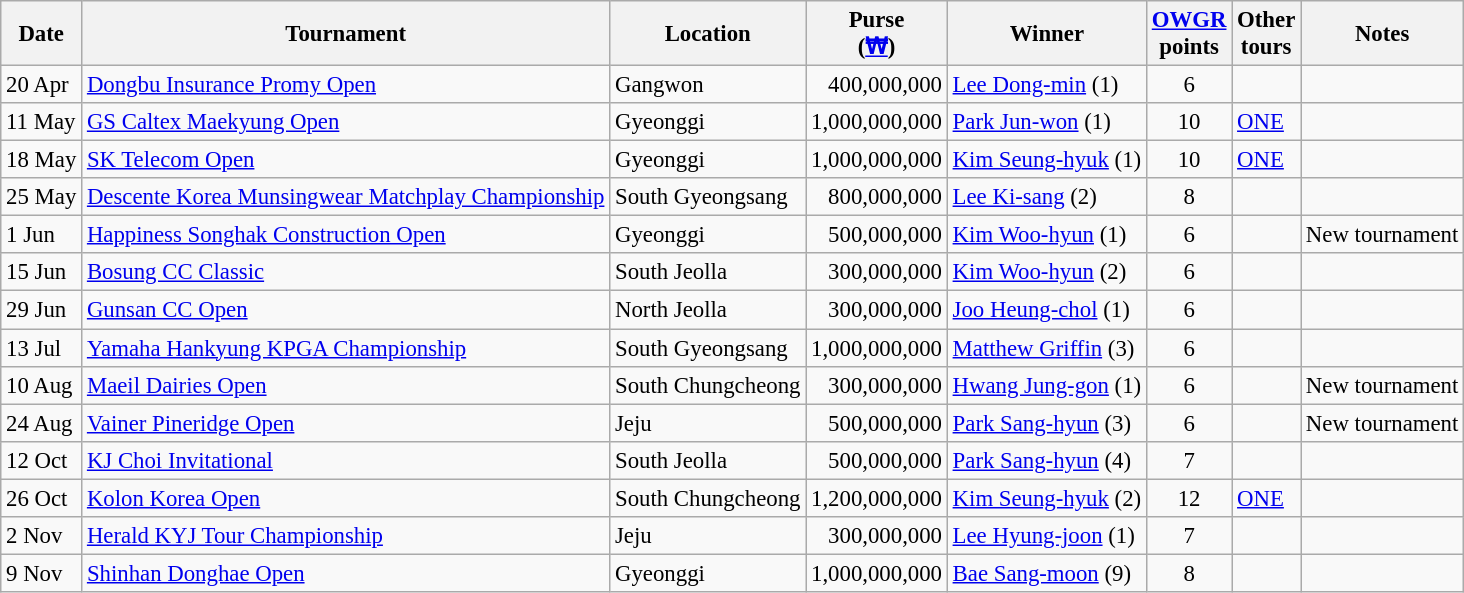<table class="wikitable" style="font-size:95%;">
<tr>
<th>Date</th>
<th>Tournament</th>
<th>Location</th>
<th>Purse<br>(<a href='#'>₩</a>)</th>
<th>Winner</th>
<th><a href='#'>OWGR</a><br>points</th>
<th>Other<br>tours</th>
<th>Notes</th>
</tr>
<tr>
<td>20 Apr</td>
<td><a href='#'>Dongbu Insurance Promy Open</a></td>
<td>Gangwon</td>
<td align=right>400,000,000</td>
<td> <a href='#'>Lee Dong-min</a> (1)</td>
<td align=center>6</td>
<td></td>
<td></td>
</tr>
<tr>
<td>11 May</td>
<td><a href='#'>GS Caltex Maekyung Open</a></td>
<td>Gyeonggi</td>
<td align=right>1,000,000,000</td>
<td> <a href='#'>Park Jun-won</a> (1)</td>
<td align=center>10</td>
<td><a href='#'>ONE</a></td>
<td></td>
</tr>
<tr>
<td>18 May</td>
<td><a href='#'>SK Telecom Open</a></td>
<td>Gyeonggi</td>
<td align=right>1,000,000,000</td>
<td> <a href='#'>Kim Seung-hyuk</a> (1)</td>
<td align=center>10</td>
<td><a href='#'>ONE</a></td>
<td></td>
</tr>
<tr>
<td>25 May</td>
<td><a href='#'>Descente Korea Munsingwear Matchplay Championship</a></td>
<td>South Gyeongsang</td>
<td align=right>800,000,000</td>
<td> <a href='#'>Lee Ki-sang</a> (2)</td>
<td align=center>8</td>
<td></td>
<td></td>
</tr>
<tr>
<td>1 Jun</td>
<td><a href='#'>Happiness Songhak Construction Open</a></td>
<td>Gyeonggi</td>
<td align=right>500,000,000</td>
<td> <a href='#'>Kim Woo-hyun</a> (1)</td>
<td align=center>6</td>
<td></td>
<td>New tournament</td>
</tr>
<tr>
<td>15 Jun</td>
<td><a href='#'>Bosung CC Classic</a></td>
<td>South Jeolla</td>
<td align=right>300,000,000</td>
<td> <a href='#'>Kim Woo-hyun</a> (2)</td>
<td align=center>6</td>
<td></td>
<td></td>
</tr>
<tr>
<td>29 Jun</td>
<td><a href='#'>Gunsan CC Open</a></td>
<td>North Jeolla</td>
<td align=right>300,000,000</td>
<td> <a href='#'>Joo Heung-chol</a> (1)</td>
<td align=center>6</td>
<td></td>
<td></td>
</tr>
<tr>
<td>13 Jul</td>
<td><a href='#'>Yamaha Hankyung KPGA Championship</a></td>
<td>South Gyeongsang</td>
<td align=right>1,000,000,000</td>
<td> <a href='#'>Matthew Griffin</a> (3)</td>
<td align=center>6</td>
<td></td>
<td></td>
</tr>
<tr>
<td>10 Aug</td>
<td><a href='#'>Maeil Dairies Open</a></td>
<td>South Chungcheong</td>
<td align=right>300,000,000</td>
<td> <a href='#'>Hwang Jung-gon</a> (1)</td>
<td align=center>6</td>
<td></td>
<td>New tournament</td>
</tr>
<tr>
<td>24 Aug</td>
<td><a href='#'>Vainer Pineridge Open</a></td>
<td>Jeju</td>
<td align=right>500,000,000</td>
<td> <a href='#'>Park Sang-hyun</a> (3)</td>
<td align=center>6</td>
<td></td>
<td>New tournament</td>
</tr>
<tr>
<td>12 Oct</td>
<td><a href='#'>KJ Choi Invitational</a></td>
<td>South Jeolla</td>
<td align=right>500,000,000</td>
<td> <a href='#'>Park Sang-hyun</a> (4)</td>
<td align=center>7</td>
<td></td>
<td></td>
</tr>
<tr>
<td>26 Oct</td>
<td><a href='#'>Kolon Korea Open</a></td>
<td>South Chungcheong</td>
<td align=right>1,200,000,000</td>
<td> <a href='#'>Kim Seung-hyuk</a> (2)</td>
<td align=center>12</td>
<td><a href='#'>ONE</a></td>
<td></td>
</tr>
<tr>
<td>2 Nov</td>
<td><a href='#'>Herald KYJ Tour Championship</a></td>
<td>Jeju</td>
<td align=right>300,000,000</td>
<td> <a href='#'>Lee Hyung-joon</a> (1)</td>
<td align=center>7</td>
<td></td>
<td></td>
</tr>
<tr>
<td>9 Nov</td>
<td><a href='#'>Shinhan Donghae Open</a></td>
<td>Gyeonggi</td>
<td align=right>1,000,000,000</td>
<td> <a href='#'>Bae Sang-moon</a> (9)</td>
<td align=center>8</td>
<td></td>
<td></td>
</tr>
</table>
